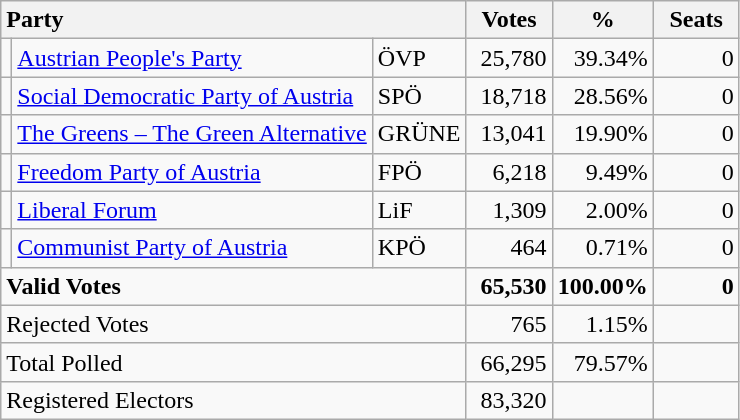<table class="wikitable" border="1" style="text-align:right;">
<tr>
<th style="text-align:left;" colspan=3>Party</th>
<th align=center width="50">Votes</th>
<th align=center width="50">%</th>
<th align=center width="50">Seats</th>
</tr>
<tr>
<td></td>
<td align=left><a href='#'>Austrian People's Party</a></td>
<td align=left>ÖVP</td>
<td>25,780</td>
<td>39.34%</td>
<td>0</td>
</tr>
<tr>
<td></td>
<td align=left><a href='#'>Social Democratic Party of Austria</a></td>
<td align=left>SPÖ</td>
<td>18,718</td>
<td>28.56%</td>
<td>0</td>
</tr>
<tr>
<td></td>
<td align=left style="white-space: nowrap;"><a href='#'>The Greens – The Green Alternative</a></td>
<td align=left>GRÜNE</td>
<td>13,041</td>
<td>19.90%</td>
<td>0</td>
</tr>
<tr>
<td></td>
<td align=left><a href='#'>Freedom Party of Austria</a></td>
<td align=left>FPÖ</td>
<td>6,218</td>
<td>9.49%</td>
<td>0</td>
</tr>
<tr>
<td></td>
<td align=left><a href='#'>Liberal Forum</a></td>
<td align=left>LiF</td>
<td>1,309</td>
<td>2.00%</td>
<td>0</td>
</tr>
<tr>
<td></td>
<td align=left><a href='#'>Communist Party of Austria</a></td>
<td align=left>KPÖ</td>
<td>464</td>
<td>0.71%</td>
<td>0</td>
</tr>
<tr style="font-weight:bold">
<td align=left colspan=3>Valid Votes</td>
<td>65,530</td>
<td>100.00%</td>
<td>0</td>
</tr>
<tr>
<td align=left colspan=3>Rejected Votes</td>
<td>765</td>
<td>1.15%</td>
<td></td>
</tr>
<tr>
<td align=left colspan=3>Total Polled</td>
<td>66,295</td>
<td>79.57%</td>
<td></td>
</tr>
<tr>
<td align=left colspan=3>Registered Electors</td>
<td>83,320</td>
<td></td>
<td></td>
</tr>
</table>
